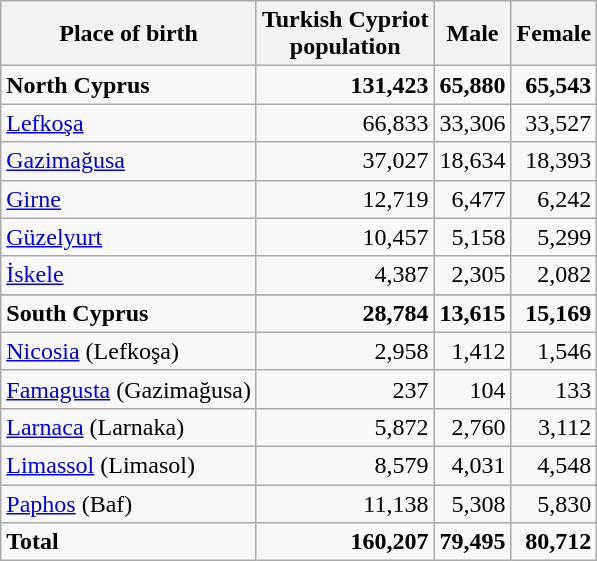<table class="wikitable" style="text-align:right">
<tr>
<th>Place of birth</th>
<th>Turkish Cypriot<br> population</th>
<th>Male</th>
<th>Female</th>
</tr>
<tr>
<td align="left"><strong>North Cyprus</strong></td>
<td><strong>131,423</strong></td>
<td><strong>65,880</strong></td>
<td><strong>65,543</strong></td>
</tr>
<tr>
<td align="left"><a href='#'>Lefkoşa</a></td>
<td>66,833</td>
<td>33,306</td>
<td>33,527</td>
</tr>
<tr>
<td align="left"><a href='#'>Gazimağusa</a></td>
<td>37,027</td>
<td>18,634</td>
<td>18,393</td>
</tr>
<tr>
<td align="left"><a href='#'>Girne</a></td>
<td>12,719</td>
<td>6,477</td>
<td>6,242</td>
</tr>
<tr>
<td align="left"><a href='#'>Güzelyurt</a></td>
<td>10,457</td>
<td>5,158</td>
<td>5,299</td>
</tr>
<tr>
<td align="left"><a href='#'>İskele</a></td>
<td>4,387</td>
<td>2,305</td>
<td>2,082</td>
</tr>
<tr>
</tr>
<tr style="background-color:ltgray">
<td align="left"><strong>South Cyprus</strong></td>
<td><strong>28,784</strong></td>
<td><strong>13,615</strong></td>
<td><strong>15,169</strong></td>
</tr>
<tr>
<td align="left"><a href='#'>Nicosia</a> (Lefkoşa)</td>
<td>2,958</td>
<td>1,412</td>
<td>1,546</td>
</tr>
<tr>
<td align="left"><a href='#'>Famagusta</a> (Gazimağusa)</td>
<td>237</td>
<td>104</td>
<td>133</td>
</tr>
<tr>
<td align="left"><a href='#'>Larnaca</a> (Larnaka)</td>
<td>5,872</td>
<td>2,760</td>
<td>3,112</td>
</tr>
<tr>
<td align="left"><a href='#'>Limassol</a> (Limasol)</td>
<td>8,579</td>
<td>4,031</td>
<td>4,548</td>
</tr>
<tr>
<td align="left"><a href='#'>Paphos</a> (Baf)</td>
<td>11,138</td>
<td>5,308</td>
<td>5,830</td>
</tr>
<tr>
<td align="left"><strong>Total</strong></td>
<td><strong>160,207</strong></td>
<td><strong>79,495</strong></td>
<td><strong>80,712</strong></td>
</tr>
</table>
